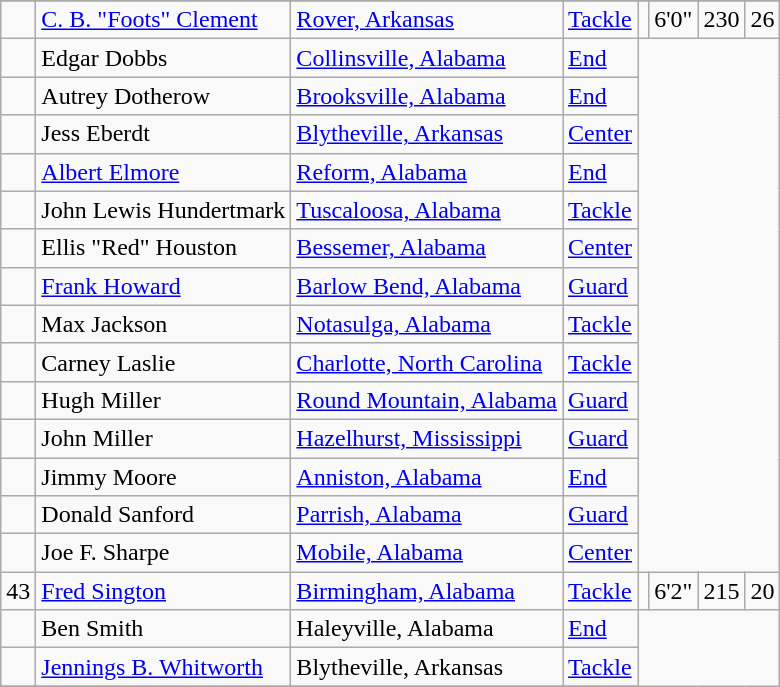<table class="wikitable">
<tr>
</tr>
<tr>
<td></td>
<td><a href='#'>C. B. "Foots" Clement</a></td>
<td><a href='#'>Rover, Arkansas</a></td>
<td><a href='#'>Tackle</a></td>
<td></td>
<td>6'0"</td>
<td>230</td>
<td>26</td>
</tr>
<tr>
<td></td>
<td>Edgar Dobbs</td>
<td><a href='#'>Collinsville, Alabama</a></td>
<td><a href='#'>End</a></td>
</tr>
<tr>
<td></td>
<td>Autrey Dotherow</td>
<td><a href='#'>Brooksville, Alabama</a></td>
<td><a href='#'>End</a></td>
</tr>
<tr>
<td></td>
<td>Jess Eberdt</td>
<td><a href='#'>Blytheville, Arkansas</a></td>
<td><a href='#'>Center</a></td>
</tr>
<tr>
<td></td>
<td><a href='#'>Albert Elmore</a></td>
<td><a href='#'>Reform, Alabama</a></td>
<td><a href='#'>End</a></td>
</tr>
<tr>
<td></td>
<td>John Lewis Hundertmark</td>
<td><a href='#'>Tuscaloosa, Alabama</a></td>
<td><a href='#'>Tackle</a></td>
</tr>
<tr>
<td></td>
<td>Ellis "Red" Houston</td>
<td><a href='#'>Bessemer, Alabama</a></td>
<td><a href='#'>Center</a></td>
</tr>
<tr>
<td></td>
<td><a href='#'>Frank Howard</a></td>
<td><a href='#'>Barlow Bend, Alabama</a></td>
<td><a href='#'>Guard</a></td>
</tr>
<tr>
<td></td>
<td>Max Jackson</td>
<td><a href='#'>Notasulga, Alabama</a></td>
<td><a href='#'>Tackle</a></td>
</tr>
<tr>
<td></td>
<td>Carney Laslie</td>
<td><a href='#'>Charlotte, North Carolina</a></td>
<td><a href='#'>Tackle</a></td>
</tr>
<tr>
<td></td>
<td>Hugh Miller</td>
<td><a href='#'>Round Mountain, Alabama</a></td>
<td><a href='#'>Guard</a></td>
</tr>
<tr>
<td></td>
<td>John Miller</td>
<td><a href='#'>Hazelhurst, Mississippi</a></td>
<td><a href='#'>Guard</a></td>
</tr>
<tr>
<td></td>
<td>Jimmy Moore</td>
<td><a href='#'>Anniston, Alabama</a></td>
<td><a href='#'>End</a></td>
</tr>
<tr>
<td></td>
<td>Donald Sanford</td>
<td><a href='#'>Parrish, Alabama</a></td>
<td><a href='#'>Guard</a></td>
</tr>
<tr>
<td></td>
<td>Joe F. Sharpe</td>
<td><a href='#'>Mobile, Alabama</a></td>
<td><a href='#'>Center</a></td>
</tr>
<tr>
<td>43</td>
<td><a href='#'>Fred Sington</a></td>
<td><a href='#'>Birmingham, Alabama</a></td>
<td><a href='#'>Tackle</a></td>
<td></td>
<td>6'2"</td>
<td>215</td>
<td>20</td>
</tr>
<tr>
<td></td>
<td>Ben Smith</td>
<td>Haleyville, Alabama</td>
<td><a href='#'>End</a></td>
</tr>
<tr>
<td></td>
<td><a href='#'>Jennings B. Whitworth</a></td>
<td>Blytheville, Arkansas</td>
<td><a href='#'>Tackle</a></td>
</tr>
<tr>
</tr>
</table>
